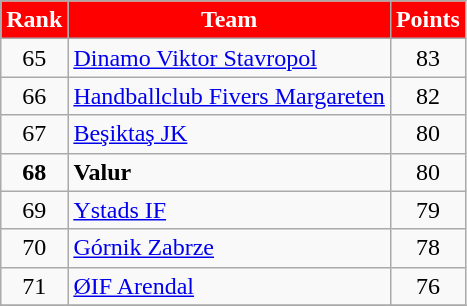<table class="wikitable" style="text-align: center;">
<tr>
<th style="color:white; background:#FF0000">Rank</th>
<th style="color:white; background:#FF0000">Team</th>
<th style="color:white; background:#FF0000">Points</th>
</tr>
<tr>
<td>65</td>
<td align=left> <a href='#'>Dinamo Viktor Stavropol</a></td>
<td>83</td>
</tr>
<tr>
<td>66</td>
<td align=left> <a href='#'>Handballclub Fivers Margareten</a></td>
<td>82</td>
</tr>
<tr>
<td>67</td>
<td align=left> <a href='#'>Beşiktaş JK</a></td>
<td>80</td>
</tr>
<tr>
<td><strong>68</strong></td>
<td align=left> <strong>Valur</strong></td>
<td>80</td>
</tr>
<tr>
<td>69</td>
<td align=left> <a href='#'>Ystads IF</a></td>
<td>79</td>
</tr>
<tr>
<td>70</td>
<td align=left> <a href='#'>Górnik Zabrze</a></td>
<td>78</td>
</tr>
<tr>
<td>71</td>
<td align=left> <a href='#'>ØIF Arendal</a></td>
<td>76</td>
</tr>
<tr>
</tr>
</table>
